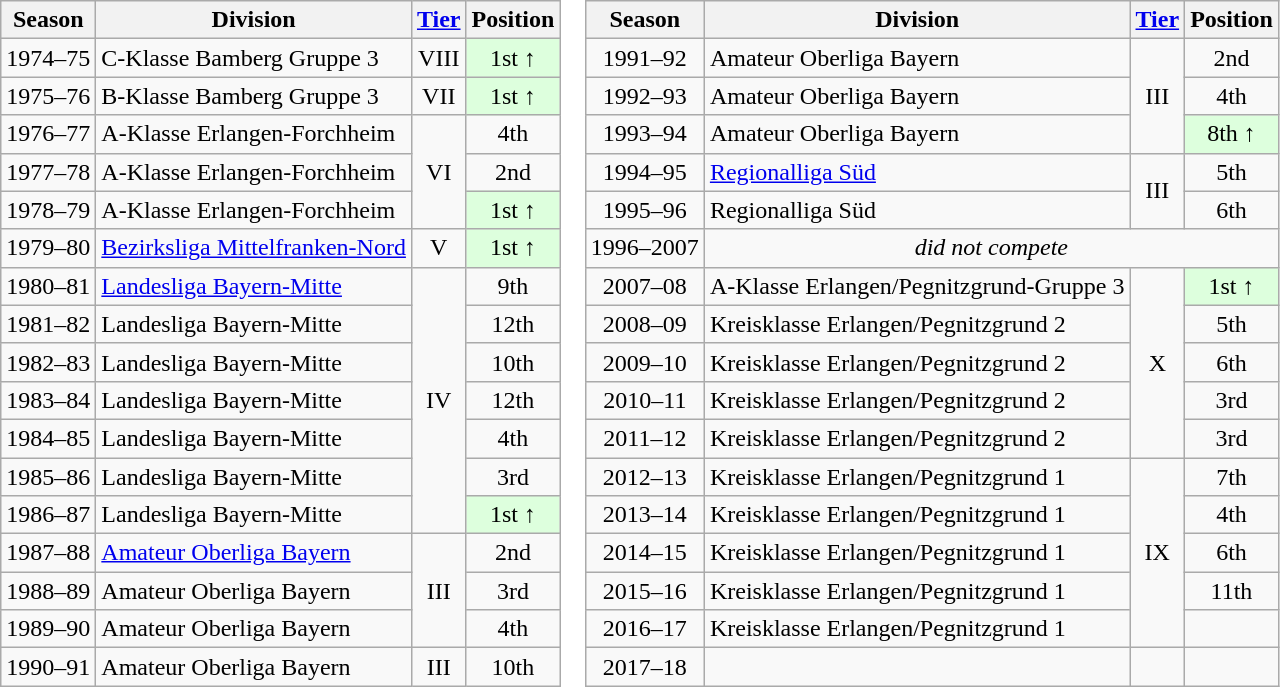<table border=0 cellpadding=0 cellspacing=0>
<tr>
<td><br><table class="wikitable">
<tr>
<th>Season</th>
<th>Division</th>
<th><a href='#'>Tier</a></th>
<th>Position</th>
</tr>
<tr align="center">
<td>1974–75</td>
<td align="left">C-Klasse Bamberg Gruppe 3</td>
<td>VIII</td>
<td style="background:#ddffdd">1st ↑</td>
</tr>
<tr align="center">
<td>1975–76</td>
<td align="left">B-Klasse Bamberg Gruppe 3</td>
<td>VII</td>
<td style="background:#ddffdd">1st ↑</td>
</tr>
<tr align="center">
<td>1976–77</td>
<td align="left">A-Klasse Erlangen-Forchheim</td>
<td rowspan=3>VI</td>
<td>4th</td>
</tr>
<tr align="center">
<td>1977–78</td>
<td align="left">A-Klasse Erlangen-Forchheim</td>
<td>2nd</td>
</tr>
<tr align="center">
<td>1978–79</td>
<td align="left">A-Klasse Erlangen-Forchheim</td>
<td style="background:#ddffdd">1st ↑</td>
</tr>
<tr align="center">
<td>1979–80</td>
<td align="left"><a href='#'>Bezirksliga Mittelfranken-Nord</a></td>
<td>V</td>
<td style="background:#ddffdd">1st ↑</td>
</tr>
<tr align="center">
<td>1980–81</td>
<td align="left"><a href='#'>Landesliga Bayern-Mitte</a></td>
<td rowspan=7>IV</td>
<td>9th</td>
</tr>
<tr align="center">
<td>1981–82</td>
<td align="left">Landesliga Bayern-Mitte</td>
<td>12th</td>
</tr>
<tr align="center">
<td>1982–83</td>
<td align="left">Landesliga Bayern-Mitte</td>
<td>10th</td>
</tr>
<tr align="center">
<td>1983–84</td>
<td align="left">Landesliga Bayern-Mitte</td>
<td>12th</td>
</tr>
<tr align="center">
<td>1984–85</td>
<td align="left">Landesliga Bayern-Mitte</td>
<td>4th</td>
</tr>
<tr align="center">
<td>1985–86</td>
<td align="left">Landesliga Bayern-Mitte</td>
<td>3rd</td>
</tr>
<tr align="center">
<td>1986–87</td>
<td align="left">Landesliga Bayern-Mitte</td>
<td style="background:#ddffdd">1st ↑</td>
</tr>
<tr align="center">
<td>1987–88</td>
<td align="left"><a href='#'>Amateur Oberliga Bayern</a></td>
<td rowspan=3>III</td>
<td>2nd</td>
</tr>
<tr align="center">
<td>1988–89</td>
<td align="left">Amateur Oberliga Bayern</td>
<td>3rd</td>
</tr>
<tr align="center">
<td>1989–90</td>
<td align="left">Amateur Oberliga Bayern</td>
<td>4th</td>
</tr>
<tr align="center">
<td>1990–91</td>
<td align="left">Amateur Oberliga Bayern</td>
<td>III</td>
<td>10th</td>
</tr>
</table>
</td>
<td><br><table class="wikitable">
<tr>
<th>Season</th>
<th>Division</th>
<th><a href='#'>Tier</a></th>
<th>Position</th>
</tr>
<tr align="center">
<td>1991–92</td>
<td align="left">Amateur Oberliga Bayern</td>
<td rowspan=3>III</td>
<td>2nd</td>
</tr>
<tr align="center">
<td>1992–93</td>
<td align="left">Amateur Oberliga Bayern</td>
<td>4th</td>
</tr>
<tr align="center">
<td>1993–94</td>
<td align="left">Amateur Oberliga Bayern</td>
<td style="background:#ddffdd">8th ↑</td>
</tr>
<tr align="center">
<td>1994–95</td>
<td align="left"><a href='#'>Regionalliga Süd</a></td>
<td rowspan=2>III</td>
<td>5th</td>
</tr>
<tr align="center">
<td>1995–96</td>
<td align="left">Regionalliga Süd</td>
<td>6th</td>
</tr>
<tr align="center">
<td>1996–2007</td>
<td colspan=3><em>did not compete</em></td>
</tr>
<tr align="center">
<td>2007–08</td>
<td align="left">A-Klasse Erlangen/Pegnitzgrund-Gruppe 3</td>
<td rowspan=5>X</td>
<td style="background:#ddffdd">1st ↑</td>
</tr>
<tr align="center">
<td>2008–09</td>
<td align="left">Kreisklasse Erlangen/Pegnitzgrund 2</td>
<td>5th</td>
</tr>
<tr align="center">
<td>2009–10</td>
<td align="left">Kreisklasse Erlangen/Pegnitzgrund 2</td>
<td>6th</td>
</tr>
<tr align="center">
<td>2010–11</td>
<td align="left">Kreisklasse Erlangen/Pegnitzgrund 2</td>
<td>3rd</td>
</tr>
<tr align="center">
<td>2011–12</td>
<td align="left">Kreisklasse Erlangen/Pegnitzgrund 2</td>
<td>3rd</td>
</tr>
<tr align="center">
<td>2012–13</td>
<td align="left">Kreisklasse Erlangen/Pegnitzgrund 1</td>
<td rowspan=5>IX</td>
<td>7th</td>
</tr>
<tr align="center">
<td>2013–14</td>
<td align="left">Kreisklasse Erlangen/Pegnitzgrund 1</td>
<td>4th</td>
</tr>
<tr align="center">
<td>2014–15</td>
<td align="left">Kreisklasse Erlangen/Pegnitzgrund 1</td>
<td>6th</td>
</tr>
<tr align="center">
<td>2015–16</td>
<td align="left">Kreisklasse Erlangen/Pegnitzgrund 1</td>
<td>11th</td>
</tr>
<tr align="center">
<td>2016–17</td>
<td align="left">Kreisklasse Erlangen/Pegnitzgrund 1</td>
<td></td>
</tr>
<tr align="center">
<td>2017–18</td>
<td align="left"></td>
<td></td>
<td></td>
</tr>
</table>
</td>
</tr>
</table>
